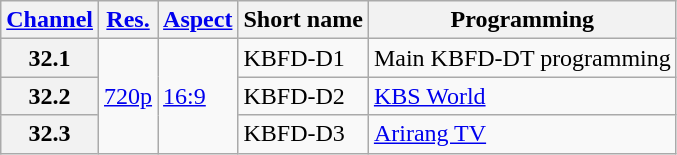<table class="wikitable">
<tr>
<th scope = "col"><a href='#'>Channel</a></th>
<th scope = "col"><a href='#'>Res.</a></th>
<th scope = "col"><a href='#'>Aspect</a></th>
<th scope = "col">Short name</th>
<th scope = "col">Programming</th>
</tr>
<tr>
<th scope = "row">32.1</th>
<td rowspan="3"><a href='#'>720p</a></td>
<td rowspan="3"><a href='#'>16:9</a></td>
<td>KBFD-D1</td>
<td>Main KBFD-DT programming</td>
</tr>
<tr>
<th scope = "row">32.2</th>
<td>KBFD-D2</td>
<td><a href='#'>KBS World</a></td>
</tr>
<tr>
<th scope = "row">32.3</th>
<td>KBFD-D3</td>
<td><a href='#'>Arirang TV</a></td>
</tr>
</table>
